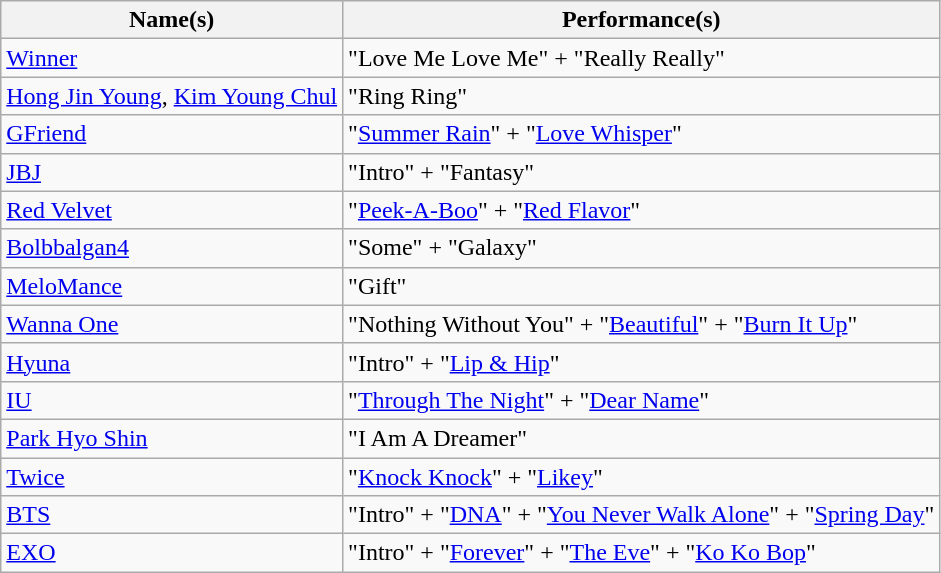<table class="wikitable sortable">
<tr>
<th>Name(s)</th>
<th>Performance(s)</th>
</tr>
<tr>
<td><a href='#'>Winner</a></td>
<td>"Love Me Love Me" + "Really Really"</td>
</tr>
<tr>
<td><a href='#'>Hong Jin Young</a>, <a href='#'>Kim Young Chul</a></td>
<td>"Ring Ring"</td>
</tr>
<tr>
<td><a href='#'>GFriend</a></td>
<td>"<a href='#'>Summer Rain</a>" + "<a href='#'>Love Whisper</a>"</td>
</tr>
<tr>
<td><a href='#'>JBJ</a></td>
<td>"Intro" + "Fantasy"</td>
</tr>
<tr>
<td><a href='#'>Red Velvet</a></td>
<td>"<a href='#'>Peek-A-Boo</a>" + "<a href='#'>Red Flavor</a>"</td>
</tr>
<tr>
<td><a href='#'>Bolbbalgan4</a></td>
<td>"Some" + "Galaxy"</td>
</tr>
<tr>
<td><a href='#'>MeloMance</a></td>
<td>"Gift"</td>
</tr>
<tr>
<td><a href='#'>Wanna One</a></td>
<td>"Nothing Without You" + "<a href='#'>Beautiful</a>" + "<a href='#'>Burn It Up</a>"</td>
</tr>
<tr>
<td><a href='#'>Hyuna</a></td>
<td>"Intro" + "<a href='#'>Lip & Hip</a>"</td>
</tr>
<tr>
<td><a href='#'>IU</a></td>
<td>"<a href='#'>Through The Night</a>" + "<a href='#'>Dear Name</a>"</td>
</tr>
<tr>
<td><a href='#'>Park Hyo Shin</a></td>
<td>"I Am A Dreamer"</td>
</tr>
<tr>
<td><a href='#'>Twice</a></td>
<td>"<a href='#'>Knock Knock</a>" + "<a href='#'>Likey</a>"</td>
</tr>
<tr>
<td><a href='#'>BTS</a></td>
<td>"Intro" + "<a href='#'>DNA</a>" + "<a href='#'>You Never Walk Alone</a>" + "<a href='#'>Spring Day</a>"</td>
</tr>
<tr>
<td><a href='#'>EXO</a></td>
<td>"Intro" + "<a href='#'>Forever</a>" + "<a href='#'>The Eve</a>" + "<a href='#'>Ko Ko Bop</a>"</td>
</tr>
</table>
